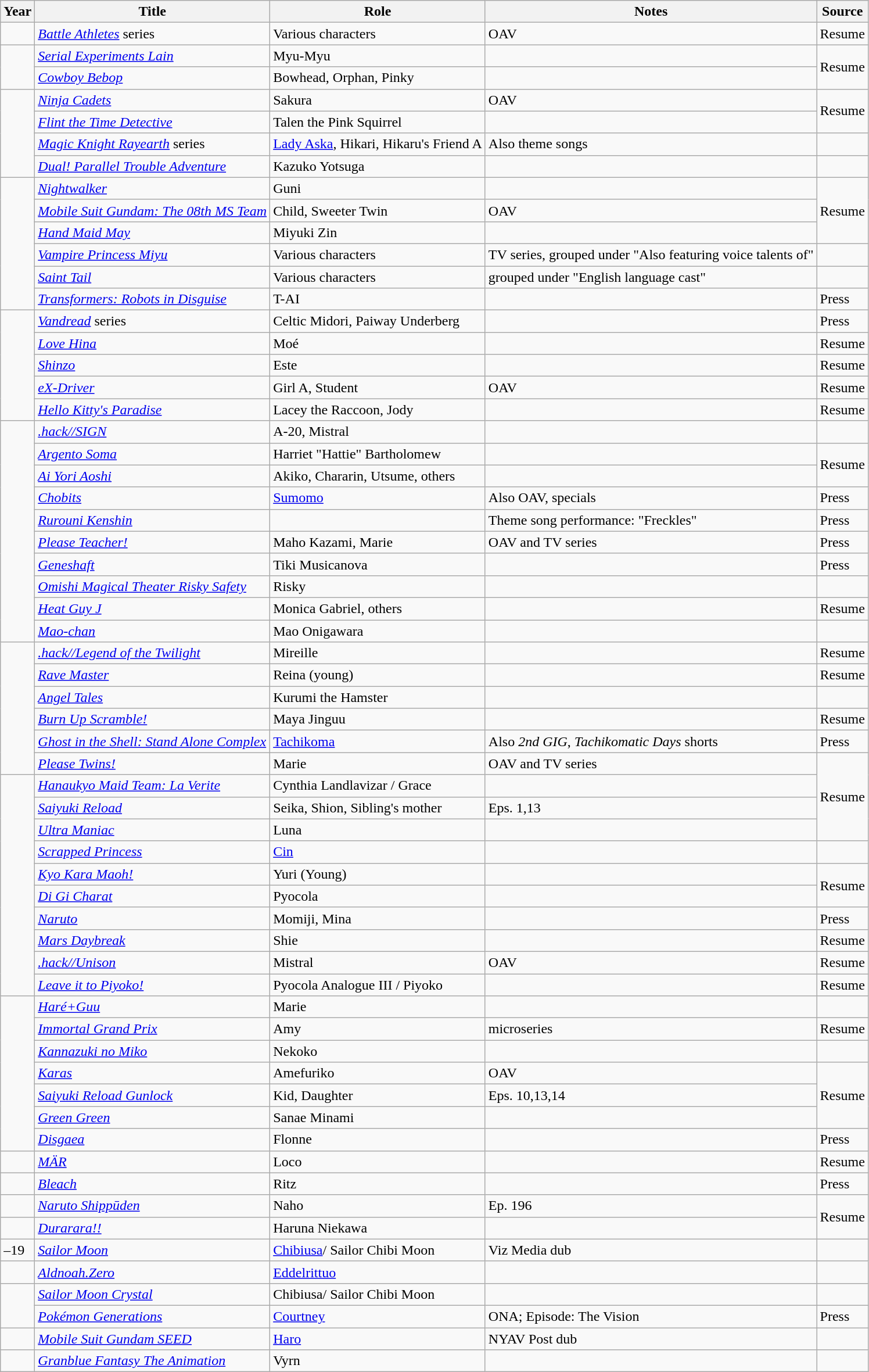<table class="wikitable sortable plainrowheaders">
<tr>
<th>Year</th>
<th>Title</th>
<th>Role</th>
<th class="unsortable">Notes</th>
<th class="unsortable">Source</th>
</tr>
<tr>
<td></td>
<td><em><a href='#'>Battle Athletes</a></em> series</td>
<td>Various characters</td>
<td>OAV</td>
<td>Resume</td>
</tr>
<tr>
<td rowspan="2"></td>
<td><em><a href='#'>Serial Experiments Lain</a></em></td>
<td>Myu-Myu</td>
<td></td>
<td rowspan="2">Resume</td>
</tr>
<tr>
<td><em><a href='#'>Cowboy Bebop</a></em></td>
<td>Bowhead, Orphan, Pinky</td>
<td></td>
</tr>
<tr>
<td rowspan="4"></td>
<td><em><a href='#'>Ninja Cadets</a></em></td>
<td>Sakura</td>
<td>OAV</td>
<td rowspan="2">Resume</td>
</tr>
<tr>
<td><em><a href='#'>Flint the Time Detective</a></em></td>
<td>Talen the Pink Squirrel</td>
<td><br></td>
</tr>
<tr>
<td><em><a href='#'>Magic Knight Rayearth</a></em> series</td>
<td><a href='#'>Lady Aska</a>, Hikari, Hikaru's Friend A</td>
<td>Also theme songs</td>
<td></td>
</tr>
<tr>
<td><em><a href='#'>Dual! Parallel Trouble Adventure</a></em></td>
<td>Kazuko Yotsuga</td>
<td></td>
<td></td>
</tr>
<tr>
<td rowspan="6"></td>
<td><em><a href='#'>Nightwalker</a></em></td>
<td>Guni</td>
<td></td>
<td rowspan="3">Resume</td>
</tr>
<tr>
<td><em><a href='#'>Mobile Suit Gundam: The 08th MS Team</a></em></td>
<td>Child, Sweeter Twin</td>
<td>OAV</td>
</tr>
<tr>
<td><em><a href='#'>Hand Maid May</a></em></td>
<td>Miyuki Zin</td>
<td></td>
</tr>
<tr>
<td><em><a href='#'>Vampire Princess Miyu</a></em></td>
<td>Various characters </td>
<td>TV series, grouped under "Also featuring voice talents of"</td>
<td></td>
</tr>
<tr>
<td><em><a href='#'>Saint Tail</a></em></td>
<td>Various characters</td>
<td>grouped under "English language cast"</td>
<td></td>
</tr>
<tr>
<td><em><a href='#'>Transformers: Robots in Disguise</a></em></td>
<td>T-AI</td>
<td></td>
<td>Press</td>
</tr>
<tr>
<td rowspan="5"></td>
<td><em><a href='#'>Vandread</a></em> series</td>
<td>Celtic Midori, Paiway Underberg</td>
<td></td>
<td>Press</td>
</tr>
<tr>
<td><em><a href='#'>Love Hina</a></em></td>
<td>Moé</td>
<td></td>
<td>Resume</td>
</tr>
<tr>
<td><em><a href='#'>Shinzo</a></em></td>
<td>Este</td>
<td></td>
<td>Resume</td>
</tr>
<tr>
<td><em><a href='#'>eX-Driver</a></em></td>
<td>Girl A, Student</td>
<td>OAV</td>
<td>Resume</td>
</tr>
<tr>
<td><em><a href='#'>Hello Kitty's Paradise</a></em></td>
<td>Lacey the Raccoon, Jody</td>
<td></td>
<td>Resume</td>
</tr>
<tr>
<td rowspan="10"></td>
<td><em><a href='#'>.hack//SIGN</a></em></td>
<td>A-20, Mistral</td>
<td></td>
<td></td>
</tr>
<tr>
<td><em><a href='#'>Argento Soma</a></em></td>
<td>Harriet "Hattie" Bartholomew</td>
<td></td>
<td rowspan="2">Resume</td>
</tr>
<tr>
<td><em><a href='#'>Ai Yori Aoshi</a></em></td>
<td>Akiko, Chararin, Utsume, others</td>
<td></td>
</tr>
<tr>
<td><em><a href='#'>Chobits</a></em></td>
<td><a href='#'>Sumomo</a></td>
<td>Also OAV, specials</td>
<td>Press</td>
</tr>
<tr>
<td><em><a href='#'>Rurouni Kenshin</a></em></td>
<td></td>
<td>Theme song performance: "Freckles"</td>
<td>Press</td>
</tr>
<tr>
<td><em><a href='#'>Please Teacher!</a></em></td>
<td>Maho Kazami, Marie</td>
<td>OAV and TV series</td>
<td>Press</td>
</tr>
<tr>
<td><em><a href='#'>Geneshaft</a></em></td>
<td>Tiki Musicanova</td>
<td></td>
<td>Press</td>
</tr>
<tr>
<td><em><a href='#'>Omishi Magical Theater Risky Safety</a></em></td>
<td>Risky</td>
<td></td>
<td><br></td>
</tr>
<tr>
<td><em><a href='#'>Heat Guy J</a></em></td>
<td>Monica Gabriel, others</td>
<td></td>
<td>Resume</td>
</tr>
<tr>
<td><em><a href='#'>Mao-chan</a></em></td>
<td>Mao Onigawara</td>
<td></td>
<td></td>
</tr>
<tr>
<td rowspan="6"></td>
<td><em><a href='#'>.hack//Legend of the Twilight</a></em></td>
<td>Mireille</td>
<td></td>
<td>Resume</td>
</tr>
<tr>
<td><em><a href='#'>Rave Master</a></em></td>
<td>Reina (young)</td>
<td></td>
<td>Resume</td>
</tr>
<tr>
<td><em><a href='#'>Angel Tales</a></em></td>
<td>Kurumi the Hamster</td>
<td></td>
<td></td>
</tr>
<tr>
<td><em><a href='#'>Burn Up Scramble!</a></em></td>
<td>Maya Jinguu</td>
<td></td>
<td>Resume</td>
</tr>
<tr>
<td><em><a href='#'>Ghost in the Shell: Stand Alone Complex</a></em></td>
<td><a href='#'>Tachikoma</a></td>
<td>Also <em>2nd GIG</em>, <em>Tachikomatic Days</em> shorts</td>
<td>Press</td>
</tr>
<tr>
<td><em><a href='#'>Please Twins!</a></em></td>
<td>Marie</td>
<td>OAV and TV series</td>
<td rowspan="4">Resume</td>
</tr>
<tr>
<td rowspan="10"></td>
<td><em><a href='#'>Hanaukyo Maid Team: La Verite</a></em></td>
<td>Cynthia Landlavizar / Grace</td>
<td></td>
</tr>
<tr>
<td><em><a href='#'>Saiyuki Reload</a></em></td>
<td>Seika, Shion, Sibling's mother</td>
<td>Eps. 1,13</td>
</tr>
<tr>
<td><em><a href='#'>Ultra Maniac</a></em></td>
<td>Luna</td>
<td></td>
</tr>
<tr>
<td><em><a href='#'>Scrapped Princess</a></em></td>
<td><a href='#'>Cin</a></td>
<td></td>
<td></td>
</tr>
<tr>
<td><em><a href='#'>Kyo Kara Maoh!</a></em></td>
<td>Yuri (Young)</td>
<td></td>
<td rowspan="2">Resume</td>
</tr>
<tr>
<td><em><a href='#'>Di Gi Charat</a></em></td>
<td>Pyocola</td>
<td></td>
</tr>
<tr>
<td><em><a href='#'>Naruto</a></em></td>
<td>Momiji, Mina</td>
<td></td>
<td>Press</td>
</tr>
<tr>
<td><em><a href='#'>Mars Daybreak</a></em></td>
<td>Shie</td>
<td></td>
<td>Resume</td>
</tr>
<tr>
<td><em><a href='#'>.hack//Unison</a></em></td>
<td>Mistral</td>
<td>OAV</td>
<td>Resume</td>
</tr>
<tr>
<td><em><a href='#'>Leave it to Piyoko!</a></em></td>
<td>Pyocola Analogue III / Piyoko</td>
<td></td>
<td>Resume<br></td>
</tr>
<tr>
<td rowspan="7"></td>
<td><em><a href='#'>Haré+Guu</a></em></td>
<td>Marie</td>
<td></td>
<td></td>
</tr>
<tr>
<td><em><a href='#'>Immortal Grand Prix</a></em></td>
<td>Amy</td>
<td>microseries</td>
<td>Resume</td>
</tr>
<tr>
<td><em><a href='#'>Kannazuki no Miko</a></em></td>
<td>Nekoko</td>
<td></td>
<td></td>
</tr>
<tr>
<td><em><a href='#'>Karas</a></em></td>
<td>Amefuriko</td>
<td>OAV</td>
<td rowspan="3">Resume</td>
</tr>
<tr>
<td><em><a href='#'>Saiyuki Reload Gunlock</a></em></td>
<td>Kid, Daughter</td>
<td>Eps. 10,13,14</td>
</tr>
<tr>
<td><em><a href='#'>Green Green</a></em></td>
<td>Sanae Minami</td>
<td></td>
</tr>
<tr>
<td><em><a href='#'>Disgaea</a></em></td>
<td>Flonne</td>
<td></td>
<td>Press</td>
</tr>
<tr>
<td></td>
<td><em><a href='#'>MÄR</a></em></td>
<td>Loco</td>
<td></td>
<td>Resume</td>
</tr>
<tr>
<td></td>
<td><em><a href='#'>Bleach</a></em></td>
<td>Ritz</td>
<td></td>
<td>Press</td>
</tr>
<tr>
<td></td>
<td><em><a href='#'>Naruto Shippūden</a></em></td>
<td>Naho</td>
<td>Ep. 196</td>
<td rowspan="2">Resume</td>
</tr>
<tr>
<td></td>
<td><em><a href='#'>Durarara!!</a></em></td>
<td>Haruna Niekawa</td>
<td></td>
</tr>
<tr>
<td>–19</td>
<td><em><a href='#'>Sailor Moon</a></em></td>
<td><a href='#'>Chibiusa</a>/ Sailor Chibi Moon</td>
<td>Viz Media dub</td>
<td></td>
</tr>
<tr>
<td></td>
<td><em><a href='#'>Aldnoah.Zero</a></em></td>
<td><a href='#'>Eddelrittuo</a></td>
<td></td>
<td></td>
</tr>
<tr>
<td rowspan="2"></td>
<td><em><a href='#'>Sailor Moon Crystal</a></em></td>
<td>Chibiusa/ Sailor Chibi Moon</td>
<td></td>
<td></td>
</tr>
<tr>
<td><em><a href='#'>Pokémon Generations</a></em></td>
<td><a href='#'>Courtney</a></td>
<td>ONA; Episode: The Vision</td>
<td>Press</td>
</tr>
<tr>
<td></td>
<td><em><a href='#'>Mobile Suit Gundam SEED</a></em></td>
<td><a href='#'>Haro</a></td>
<td>NYAV Post dub</td>
<td></td>
</tr>
<tr>
<td></td>
<td><em><a href='#'>Granblue Fantasy The Animation</a></em></td>
<td>Vyrn</td>
<td></td>
<td></td>
</tr>
</table>
